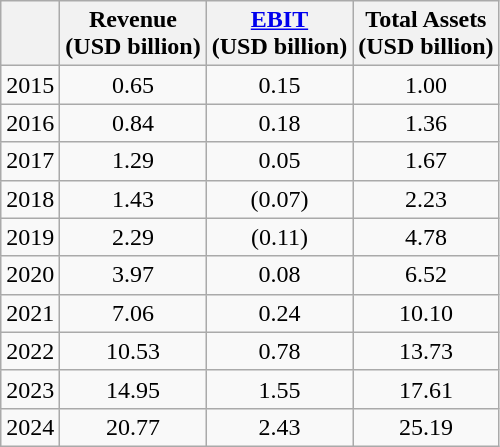<table class="wikitable" style="text-align:center">
<tr>
<th></th>
<th>Revenue<br>(USD billion)</th>
<th><a href='#'>EBIT</a><br>(USD billion)</th>
<th>Total Assets<br>(USD billion)</th>
</tr>
<tr>
<td>2015</td>
<td>0.65</td>
<td>0.15</td>
<td>1.00</td>
</tr>
<tr>
<td>2016</td>
<td>0.84</td>
<td>0.18</td>
<td>1.36</td>
</tr>
<tr>
<td>2017</td>
<td>1.29</td>
<td>0.05</td>
<td>1.67</td>
</tr>
<tr>
<td>2018</td>
<td>1.43</td>
<td>(0.07)</td>
<td>2.23</td>
</tr>
<tr>
<td>2019</td>
<td>2.29</td>
<td>(0.11)</td>
<td>4.78</td>
</tr>
<tr>
<td>2020</td>
<td>3.97</td>
<td>0.08</td>
<td>6.52</td>
</tr>
<tr>
<td>2021</td>
<td>7.06</td>
<td>0.24</td>
<td>10.10</td>
</tr>
<tr>
<td>2022</td>
<td>10.53</td>
<td>0.78</td>
<td>13.73</td>
</tr>
<tr>
<td>2023</td>
<td>14.95</td>
<td>1.55</td>
<td>17.61</td>
</tr>
<tr>
<td>2024</td>
<td>20.77</td>
<td>2.43</td>
<td>25.19</td>
</tr>
</table>
